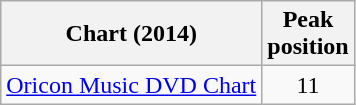<table class="wikitable">
<tr>
<th align="left">Chart (2014)</th>
<th align="left">Peak<br>position</th>
</tr>
<tr>
<td align="left"><a href='#'>Oricon Music DVD Chart</a></td>
<td align="center">11</td>
</tr>
</table>
